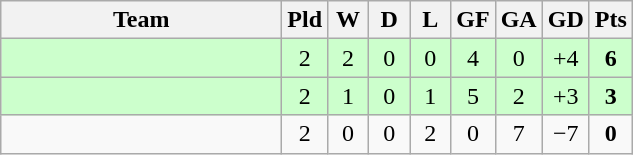<table class="wikitable" style="text-align:center;">
<tr>
<th width=180>Team</th>
<th width=20>Pld</th>
<th width=20>W</th>
<th width=20>D</th>
<th width=20>L</th>
<th width=20>GF</th>
<th width=20>GA</th>
<th width=20>GD</th>
<th width=20>Pts </th>
</tr>
<tr style="background:#ccffcc">
<td style="text-align:left;"></td>
<td>2</td>
<td>2</td>
<td>0</td>
<td>0</td>
<td>4</td>
<td>0</td>
<td>+4</td>
<td><strong>6</strong></td>
</tr>
<tr style="background:#ccffcc">
<td style="text-align:left;"></td>
<td>2</td>
<td>1</td>
<td>0</td>
<td>1</td>
<td>5</td>
<td>2</td>
<td>+3</td>
<td><strong>3</strong></td>
</tr>
<tr>
<td style="text-align:left;"></td>
<td>2</td>
<td>0</td>
<td>0</td>
<td>2</td>
<td>0</td>
<td>7</td>
<td>−7</td>
<td><strong>0</strong></td>
</tr>
</table>
